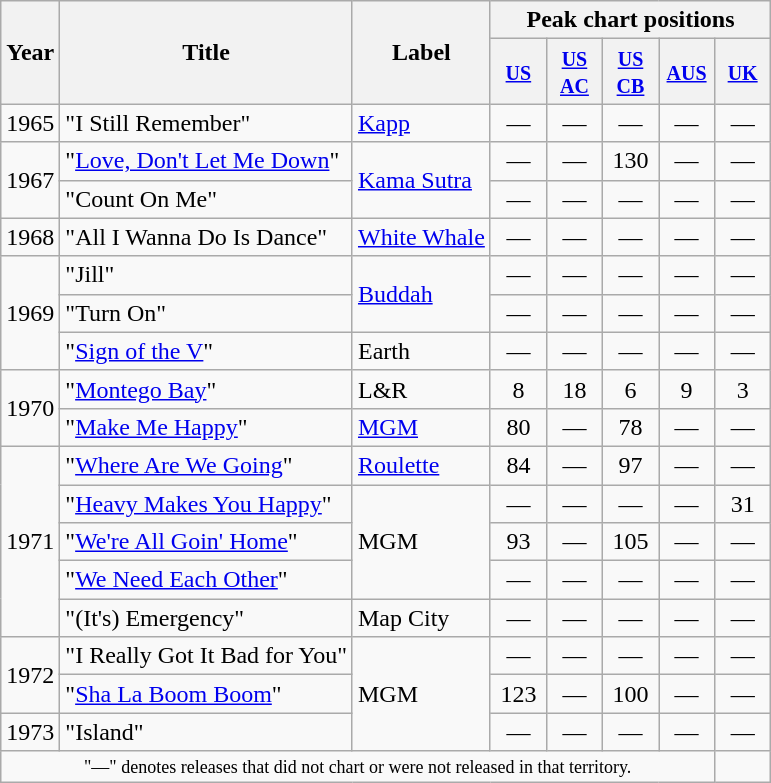<table class="wikitable">
<tr>
<th scope="col" rowspan="2">Year</th>
<th scope="col" rowspan="2">Title</th>
<th scope="col" rowspan="2">Label</th>
<th scope="col" colspan="5">Peak chart positions</th>
</tr>
<tr>
<th style="width:30px;"><small><a href='#'>US</a></small><br></th>
<th style="width:30px;"><small> <a href='#'>US AC</a> </small><br></th>
<th style="width:30px;"><small> <a href='#'>US CB</a></small><br> </th>
<th style="width:30px;"><small><a href='#'>AUS</a></small><br></th>
<th style="width:30px;"><small><a href='#'>UK</a></small><br></th>
</tr>
<tr>
<td>1965</td>
<td>"I Still Remember"</td>
<td><a href='#'>Kapp</a></td>
<td align=center>―</td>
<td align=center>―</td>
<td align=center>―</td>
<td align=center>―</td>
<td align=center>―</td>
</tr>
<tr>
<td rowspan="2">1967</td>
<td>"<a href='#'>Love, Don't Let Me Down</a>"</td>
<td rowspan="2"><a href='#'>Kama Sutra</a></td>
<td align=center>―</td>
<td align=center>―</td>
<td align=center>130</td>
<td align=center>―</td>
<td align=center>―</td>
</tr>
<tr>
<td>"Count On Me"</td>
<td align=center>―</td>
<td align=center>―</td>
<td align=center>―</td>
<td align=center>―</td>
<td align=center>―</td>
</tr>
<tr>
<td>1968</td>
<td>"All I Wanna Do Is Dance"</td>
<td><a href='#'>White Whale</a></td>
<td align=center>―</td>
<td align=center>―</td>
<td align=center>―</td>
<td align=center>―</td>
<td align=center>―</td>
</tr>
<tr>
<td rowspan="3">1969</td>
<td>"Jill"</td>
<td rowspan="2"><a href='#'>Buddah</a></td>
<td align=center>―</td>
<td align=center>―</td>
<td align=center>―</td>
<td align=center>―</td>
<td align=center>―</td>
</tr>
<tr>
<td>"Turn On"</td>
<td align=center>―</td>
<td align=center>―</td>
<td align=center>―</td>
<td align=center>―</td>
<td align=center>―</td>
</tr>
<tr>
<td>"<a href='#'>Sign of the V</a>"</td>
<td>Earth</td>
<td align=center>―</td>
<td align=center>―</td>
<td align=center>―</td>
<td align=center>―</td>
<td align=center>―</td>
</tr>
<tr>
<td rowspan="2">1970</td>
<td>"<a href='#'>Montego Bay</a>"</td>
<td>L&R</td>
<td align=center>8</td>
<td align=center>18</td>
<td align=center>6</td>
<td align=center>9</td>
<td align=center>3</td>
</tr>
<tr>
<td>"<a href='#'>Make Me Happy</a>"</td>
<td><a href='#'>MGM</a></td>
<td align=center>80</td>
<td align=center>―</td>
<td align=center>78</td>
<td align=center>―</td>
<td align=center>―</td>
</tr>
<tr>
<td rowspan="5">1971</td>
<td>"<a href='#'>Where Are We Going</a>"</td>
<td><a href='#'>Roulette</a></td>
<td align=center>84</td>
<td align=center>―</td>
<td align=center>97</td>
<td align=center>―</td>
<td align=center>―</td>
</tr>
<tr>
<td>"<a href='#'>Heavy Makes You Happy</a>"</td>
<td rowspan="3">MGM </td>
<td align=center>―</td>
<td align=center>―</td>
<td align=center>―</td>
<td align=center>―</td>
<td align=center>31</td>
</tr>
<tr>
<td>"<a href='#'>We're All Goin' Home</a>"</td>
<td align=center>93</td>
<td align=center>―</td>
<td align=center>105</td>
<td align=center>―</td>
<td align=center>―</td>
</tr>
<tr>
<td>"<a href='#'>We Need Each Other</a>"</td>
<td align=center>―</td>
<td align=center>―</td>
<td align=center>―</td>
<td align=center>―</td>
<td align=center>―</td>
</tr>
<tr>
<td>"(It's) Emergency"</td>
<td>Map City</td>
<td align=center>―</td>
<td align=center>―</td>
<td align=center>―</td>
<td align=center>―</td>
<td align=center>―</td>
</tr>
<tr>
<td rowspan="2">1972</td>
<td>"I Really Got It Bad for You"</td>
<td rowspan="3">MGM</td>
<td align=center>―</td>
<td align=center>―</td>
<td align=center>―</td>
<td align=center>―</td>
<td align=center>―</td>
</tr>
<tr>
<td>"<a href='#'>Sha La Boom Boom</a>"</td>
<td align=center>123</td>
<td align=center>―</td>
<td align=center>100</td>
<td align=center>―</td>
<td align=center>―</td>
</tr>
<tr>
<td>1973</td>
<td>"Island"</td>
<td align=center>―</td>
<td align=center>―</td>
<td align=center>―</td>
<td align=center>―</td>
<td align=center>―</td>
</tr>
<tr>
<td colspan="7" style="text-align:center; font-size:9pt;">"—" denotes releases that did not chart or were not released in that territory.</td>
</tr>
</table>
